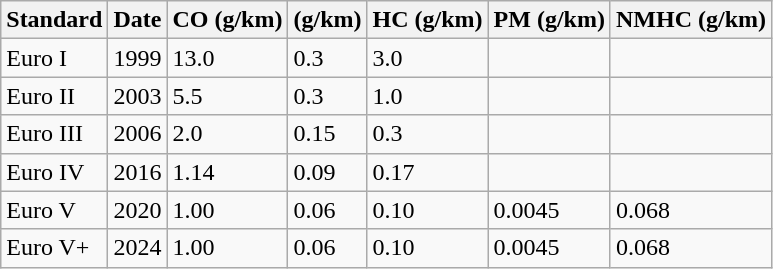<table class="wikitable">
<tr>
<th>Standard</th>
<th>Date</th>
<th>CO (g/km)</th>
<th> (g/km)</th>
<th>HC (g/km)</th>
<th>PM (g/km)</th>
<th>NMHC (g/km)</th>
</tr>
<tr>
<td>Euro I</td>
<td>1999</td>
<td>13.0</td>
<td>0.3</td>
<td>3.0</td>
<td></td>
<td></td>
</tr>
<tr>
<td>Euro II</td>
<td>2003</td>
<td>5.5</td>
<td>0.3</td>
<td>1.0</td>
<td></td>
<td></td>
</tr>
<tr>
<td>Euro III</td>
<td>2006</td>
<td>2.0</td>
<td>0.15</td>
<td>0.3</td>
<td></td>
<td></td>
</tr>
<tr>
<td>Euro IV</td>
<td>2016</td>
<td>1.14</td>
<td>0.09</td>
<td>0.17</td>
<td></td>
<td></td>
</tr>
<tr>
<td>Euro V</td>
<td>2020</td>
<td>1.00</td>
<td>0.06</td>
<td>0.10</td>
<td>0.0045</td>
<td>0.068</td>
</tr>
<tr>
<td>Euro V+</td>
<td>2024</td>
<td>1.00</td>
<td>0.06</td>
<td>0.10</td>
<td>0.0045</td>
<td>0.068</td>
</tr>
</table>
